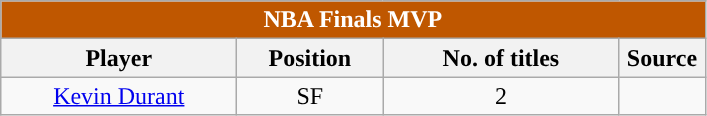<table class="wikitable" style="text-align:center">
<tr>
<td colspan="5" style= "background: #BF5700; color:white"><strong>NBA Finals MVP</strong></td>
</tr>
<tr>
<th style="width:150px; ">Player</th>
<th style="width:90px; ">Position</th>
<th style="width:150px; ">No. of titles</th>
<th style="width:50px; ">Source</th>
</tr>
<tr>
<td><a href='#'>Kevin Durant</a></td>
<td>SF</td>
<td>2</td>
<td></td>
</tr>
</table>
